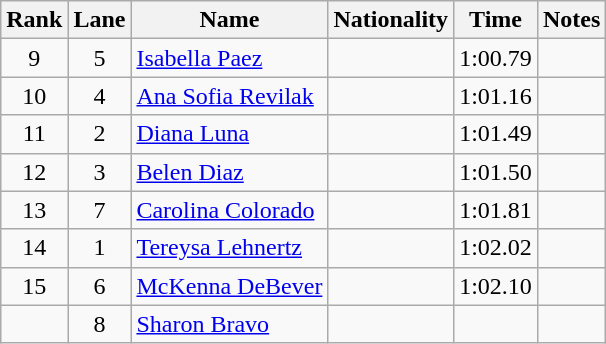<table class="wikitable sortable" style="text-align:center">
<tr>
<th>Rank</th>
<th>Lane</th>
<th>Name</th>
<th>Nationality</th>
<th>Time</th>
<th>Notes</th>
</tr>
<tr>
<td>9</td>
<td>5</td>
<td align=left><a href='#'>Isabella Paez</a></td>
<td align=left></td>
<td>1:00.79</td>
<td></td>
</tr>
<tr>
<td>10</td>
<td>4</td>
<td align=left><a href='#'>Ana Sofia Revilak</a></td>
<td align=left></td>
<td>1:01.16</td>
<td></td>
</tr>
<tr>
<td>11</td>
<td>2</td>
<td align=left><a href='#'>Diana Luna</a></td>
<td align=left></td>
<td>1:01.49</td>
<td></td>
</tr>
<tr>
<td>12</td>
<td>3</td>
<td align=left><a href='#'>Belen Diaz</a></td>
<td align=left></td>
<td>1:01.50</td>
<td></td>
</tr>
<tr>
<td>13</td>
<td>7</td>
<td align=left><a href='#'>Carolina Colorado</a></td>
<td align=left></td>
<td>1:01.81</td>
<td></td>
</tr>
<tr>
<td>14</td>
<td>1</td>
<td align=left><a href='#'>Tereysa Lehnertz</a></td>
<td align=left></td>
<td>1:02.02</td>
<td></td>
</tr>
<tr>
<td>15</td>
<td>6</td>
<td align=left><a href='#'>McKenna DeBever</a></td>
<td align=left></td>
<td>1:02.10</td>
<td></td>
</tr>
<tr>
<td></td>
<td>8</td>
<td align=left><a href='#'>Sharon Bravo</a></td>
<td align=left></td>
<td></td>
<td></td>
</tr>
</table>
